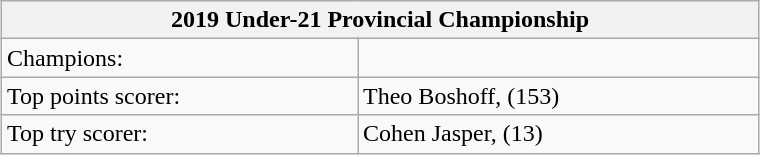<table class="wikitable" style="text-align:left; font-size:100%; width:40%; margin:1em auto 1em auto;">
<tr>
<th colspan=2><strong>2019 Under-21 Provincial Championship</strong></th>
</tr>
<tr>
<td>Champions:</td>
<td></td>
</tr>
<tr>
<td>Top points scorer:</td>
<td>Theo Boshoff,  (153)</td>
</tr>
<tr>
<td>Top try scorer:</td>
<td>Cohen Jasper,  (13)</td>
</tr>
</table>
